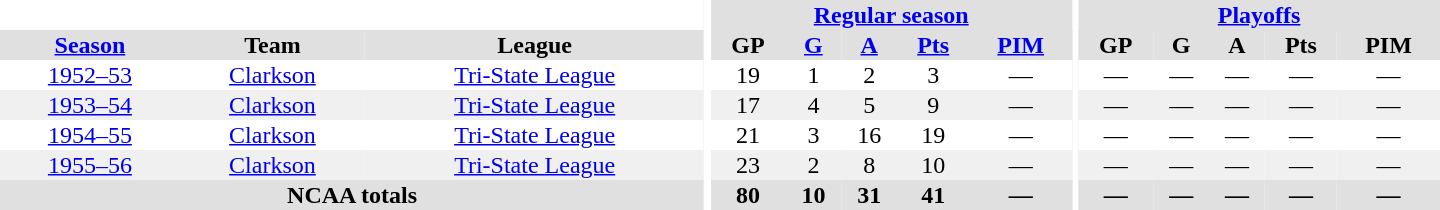<table border="0" cellpadding="1" cellspacing="0" style="text-align:center; width:60em">
<tr bgcolor="#e0e0e0">
<th colspan="3" bgcolor="#ffffff"></th>
<th rowspan="99" bgcolor="#ffffff"></th>
<th colspan="5"><a href='#'>Regular season</a></th>
<th rowspan="99" bgcolor="#ffffff"></th>
<th colspan="5"><a href='#'>Playoffs</a></th>
</tr>
<tr bgcolor="#e0e0e0">
<th><a href='#'>Season</a></th>
<th>Team</th>
<th>League</th>
<th>GP</th>
<th><a href='#'>G</a></th>
<th><a href='#'>A</a></th>
<th><a href='#'>Pts</a></th>
<th><a href='#'>PIM</a></th>
<th>GP</th>
<th>G</th>
<th>A</th>
<th>Pts</th>
<th>PIM</th>
</tr>
<tr>
<td><a href='#'>1952–53</a></td>
<td><a href='#'>Clarkson</a></td>
<td><a href='#'>Tri-State League</a></td>
<td>19</td>
<td>1</td>
<td>2</td>
<td>3</td>
<td>—</td>
<td>—</td>
<td>—</td>
<td>—</td>
<td>—</td>
<td>—</td>
</tr>
<tr bgcolor="f0f0f0">
<td><a href='#'>1953–54</a></td>
<td><a href='#'>Clarkson</a></td>
<td><a href='#'>Tri-State League</a></td>
<td>17</td>
<td>4</td>
<td>5</td>
<td>9</td>
<td>—</td>
<td>—</td>
<td>—</td>
<td>—</td>
<td>—</td>
<td>—</td>
</tr>
<tr>
<td><a href='#'>1954–55</a></td>
<td><a href='#'>Clarkson</a></td>
<td><a href='#'>Tri-State League</a></td>
<td>21</td>
<td>3</td>
<td>16</td>
<td>19</td>
<td>—</td>
<td>—</td>
<td>—</td>
<td>—</td>
<td>—</td>
<td>—</td>
</tr>
<tr bgcolor="f0f0f0">
<td><a href='#'>1955–56</a></td>
<td><a href='#'>Clarkson</a></td>
<td><a href='#'>Tri-State League</a></td>
<td>23</td>
<td>2</td>
<td>8</td>
<td>10</td>
<td>—</td>
<td>—</td>
<td>—</td>
<td>—</td>
<td>—</td>
<td>—</td>
</tr>
<tr bgcolor="#e0e0e0">
<th colspan="3">NCAA totals</th>
<th>80</th>
<th>10</th>
<th>31</th>
<th>41</th>
<th>—</th>
<th>—</th>
<th>—</th>
<th>—</th>
<th>—</th>
<th>—</th>
</tr>
</table>
